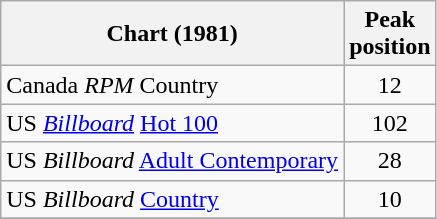<table class="wikitable sortable">
<tr>
<th>Chart (1981)</th>
<th>Peak<br>position</th>
</tr>
<tr>
<td>Canada <em>RPM</em> Country</td>
<td style="text-align:center;">12</td>
</tr>
<tr>
<td>US <em><a href='#'>Billboard</a></em> <a href='#'>Hot 100</a></td>
<td style="text-align:center;">102</td>
</tr>
<tr>
<td>US <em>Billboard</em> <a href='#'>Adult Contemporary</a></td>
<td style="text-align:center;">28</td>
</tr>
<tr>
<td>US <em>Billboard</em> <a href='#'>Country</a></td>
<td style="text-align:center;">10</td>
</tr>
<tr>
</tr>
</table>
